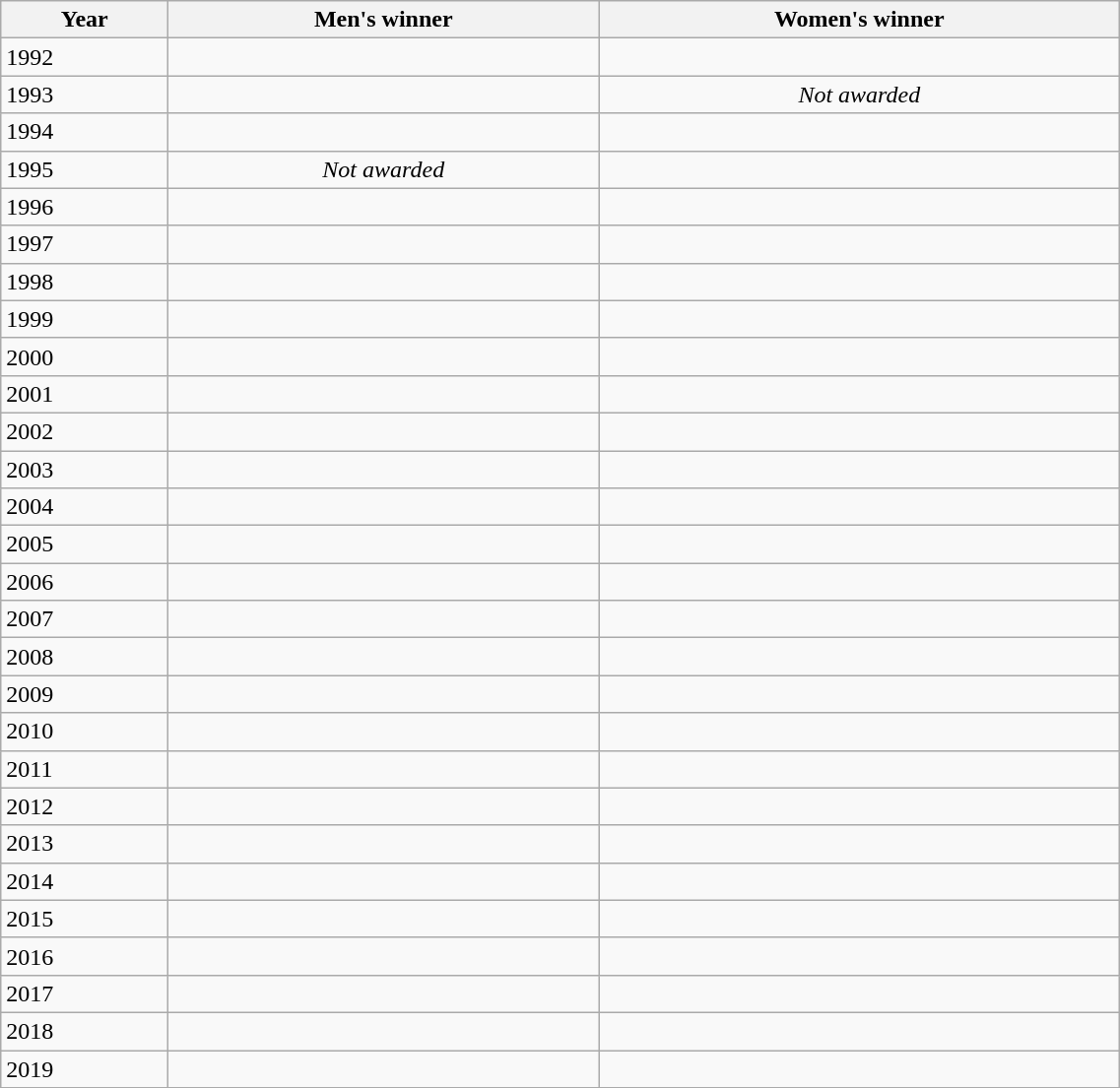<table class="wikitable" width=60%>
<tr>
<th>Year</th>
<th>Men's winner</th>
<th>Women's winner</th>
</tr>
<tr>
<td>1992</td>
<td></td>
<td></td>
</tr>
<tr>
<td>1993</td>
<td></td>
<td align=center><em>Not awarded</em></td>
</tr>
<tr>
<td>1994</td>
<td></td>
<td></td>
</tr>
<tr>
<td>1995</td>
<td align=center><em>Not awarded</em></td>
<td></td>
</tr>
<tr>
<td>1996</td>
<td></td>
<td></td>
</tr>
<tr>
<td>1997</td>
<td></td>
<td></td>
</tr>
<tr>
<td>1998</td>
<td></td>
<td></td>
</tr>
<tr>
<td>1999</td>
<td></td>
<td></td>
</tr>
<tr>
<td>2000</td>
<td></td>
<td></td>
</tr>
<tr>
<td>2001</td>
<td></td>
<td></td>
</tr>
<tr>
<td>2002</td>
<td></td>
<td></td>
</tr>
<tr>
<td>2003</td>
<td></td>
<td></td>
</tr>
<tr>
<td>2004</td>
<td></td>
<td></td>
</tr>
<tr>
<td>2005</td>
<td></td>
<td></td>
</tr>
<tr>
<td>2006</td>
<td></td>
<td></td>
</tr>
<tr>
<td>2007</td>
<td></td>
<td></td>
</tr>
<tr>
<td>2008</td>
<td></td>
<td></td>
</tr>
<tr>
<td>2009</td>
<td></td>
<td></td>
</tr>
<tr>
<td>2010</td>
<td></td>
<td></td>
</tr>
<tr>
<td>2011</td>
<td></td>
<td></td>
</tr>
<tr>
<td>2012</td>
<td></td>
<td></td>
</tr>
<tr>
<td>2013</td>
<td></td>
<td></td>
</tr>
<tr>
<td>2014</td>
<td></td>
<td></td>
</tr>
<tr>
<td>2015</td>
<td></td>
<td></td>
</tr>
<tr>
<td>2016</td>
<td></td>
<td></td>
</tr>
<tr>
<td>2017</td>
<td></td>
<td></td>
</tr>
<tr>
<td>2018</td>
<td></td>
<td></td>
</tr>
<tr>
<td>2019</td>
<td></td>
<td></td>
</tr>
</table>
